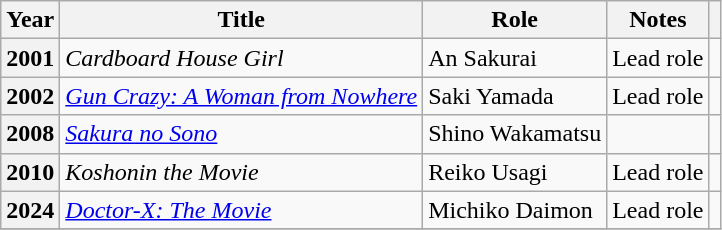<table class="wikitable sortable plainrowheaders">
<tr>
<th scope="col">Year</th>
<th scope="col">Title</th>
<th scope="col">Role</th>
<th scope="col" class="unsortable">Notes</th>
<th scope="col" class="unsortable"></th>
</tr>
<tr>
<th scope="row">2001</th>
<td><em>Cardboard House Girl</em></td>
<td>An Sakurai</td>
<td>Lead role</td>
<td></td>
</tr>
<tr>
<th scope="row">2002</th>
<td><em><a href='#'>Gun Crazy: A Woman from Nowhere</a></em></td>
<td>Saki Yamada</td>
<td>Lead role</td>
<td></td>
</tr>
<tr>
<th scope="row">2008</th>
<td><em><a href='#'>Sakura no Sono</a></em></td>
<td>Shino Wakamatsu</td>
<td></td>
<td></td>
</tr>
<tr>
<th scope="row">2010</th>
<td><em>Koshonin the Movie</em></td>
<td>Reiko Usagi</td>
<td>Lead role</td>
<td></td>
</tr>
<tr>
<th scope="row">2024</th>
<td><em><a href='#'>Doctor-X: The Movie</a></em></td>
<td>Michiko Daimon</td>
<td>Lead role</td>
<td></td>
</tr>
<tr>
</tr>
</table>
